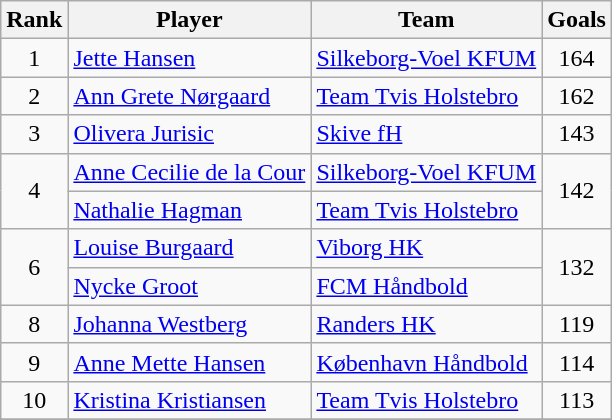<table class="wikitable" style="text-align:center">
<tr>
<th>Rank</th>
<th>Player</th>
<th>Team</th>
<th>Goals</th>
</tr>
<tr>
<td>1</td>
<td align=left> <a href='#'>Jette Hansen</a></td>
<td align=left><a href='#'>Silkeborg-Voel KFUM</a></td>
<td>164</td>
</tr>
<tr>
<td>2</td>
<td align=left> <a href='#'>Ann Grete Nørgaard</a></td>
<td align=left><a href='#'>Team Tvis Holstebro</a></td>
<td>162</td>
</tr>
<tr>
<td>3</td>
<td align=left> <a href='#'>Olivera Jurisic</a></td>
<td align=left><a href='#'>Skive fH</a></td>
<td>143</td>
</tr>
<tr>
<td rowspan=2>4</td>
<td align=left> <a href='#'>Anne Cecilie de la Cour</a></td>
<td align=left><a href='#'>Silkeborg-Voel KFUM</a></td>
<td rowspan=2>142</td>
</tr>
<tr>
<td align=left> <a href='#'>Nathalie Hagman</a></td>
<td align=left><a href='#'>Team Tvis Holstebro</a></td>
</tr>
<tr>
<td rowspan=2>6</td>
<td align=left> <a href='#'>Louise Burgaard</a></td>
<td align=left><a href='#'>Viborg HK</a></td>
<td rowspan=2>132</td>
</tr>
<tr>
<td align=left> <a href='#'>Nycke Groot</a></td>
<td align=left><a href='#'>FCM Håndbold</a></td>
</tr>
<tr>
<td>8</td>
<td align=left> <a href='#'>Johanna Westberg</a></td>
<td align=left><a href='#'>Randers HK</a></td>
<td>119</td>
</tr>
<tr>
<td>9</td>
<td align=left> <a href='#'>Anne Mette Hansen</a></td>
<td align=left><a href='#'>København Håndbold</a></td>
<td>114</td>
</tr>
<tr>
<td>10</td>
<td align=left> <a href='#'>Kristina Kristiansen</a></td>
<td align=left><a href='#'>Team Tvis Holstebro</a></td>
<td>113</td>
</tr>
<tr>
</tr>
</table>
